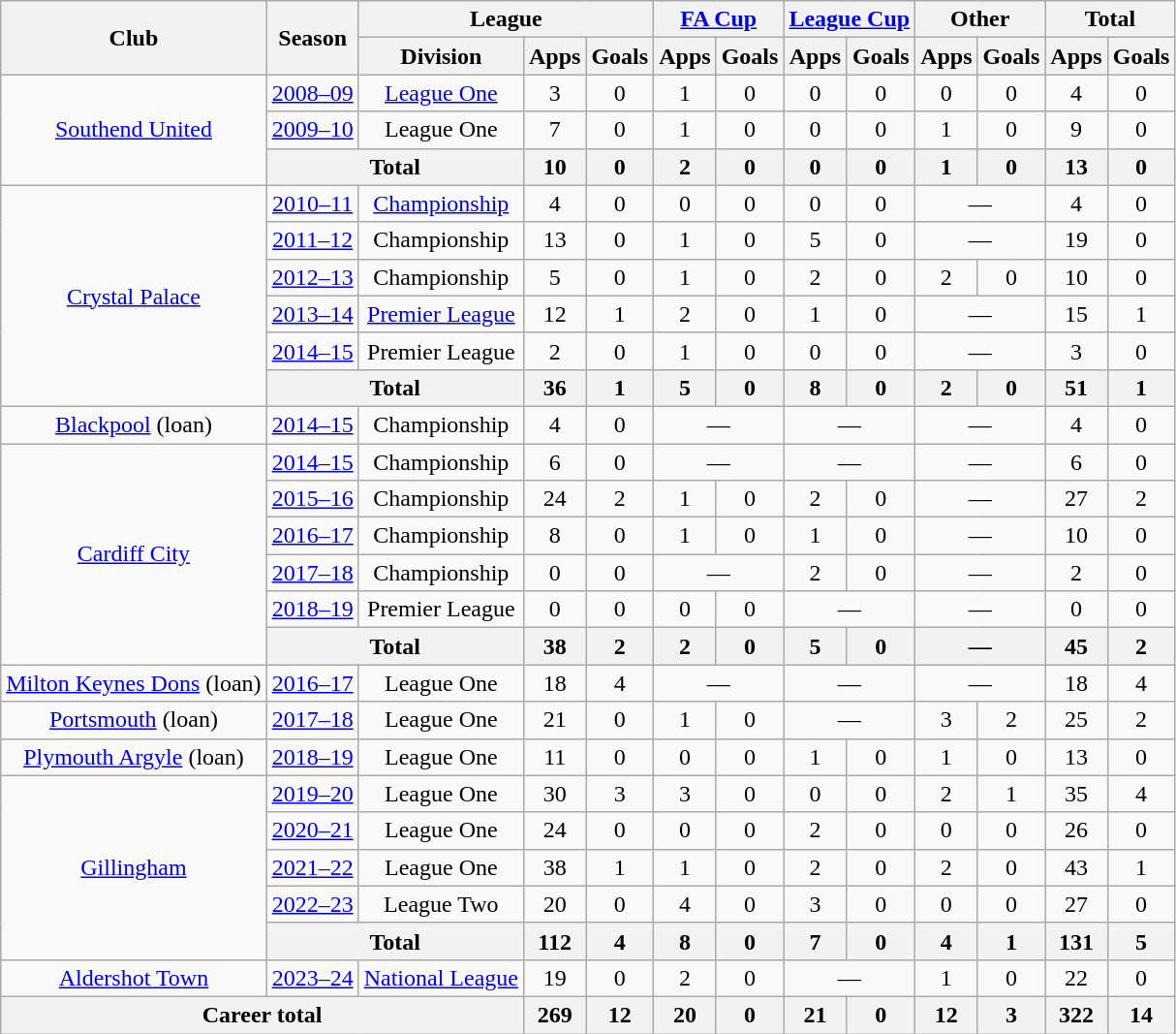<table class=wikitable style=text-align:center>
<tr>
<th rowspan=2>Club</th>
<th rowspan=2>Season</th>
<th colspan=3>League</th>
<th colspan=2><a href='#'>FA Cup</a></th>
<th colspan=2><a href='#'>League Cup</a></th>
<th colspan=2>Other</th>
<th colspan=2>Total</th>
</tr>
<tr>
<th>Division</th>
<th>Apps</th>
<th>Goals</th>
<th>Apps</th>
<th>Goals</th>
<th>Apps</th>
<th>Goals</th>
<th>Apps</th>
<th>Goals</th>
<th>Apps</th>
<th>Goals</th>
</tr>
<tr>
<td rowspan=3><a href='#'>Southend United</a></td>
<td><a href='#'>2008–09</a></td>
<td><a href='#'>League One</a></td>
<td>3</td>
<td>0</td>
<td>1</td>
<td>0</td>
<td>0</td>
<td>0</td>
<td>0</td>
<td>0</td>
<td>4</td>
<td>0</td>
</tr>
<tr>
<td><a href='#'>2009–10</a></td>
<td>League One</td>
<td>7</td>
<td>0</td>
<td>1</td>
<td>0</td>
<td>0</td>
<td>0</td>
<td>1</td>
<td>0</td>
<td>9</td>
<td>0</td>
</tr>
<tr>
<th colspan=2>Total</th>
<th>10</th>
<th>0</th>
<th>2</th>
<th>0</th>
<th>0</th>
<th>0</th>
<th>1</th>
<th>0</th>
<th>13</th>
<th>0</th>
</tr>
<tr>
<td rowspan=6><a href='#'>Crystal Palace</a></td>
<td><a href='#'>2010–11</a></td>
<td><a href='#'>Championship</a></td>
<td>4</td>
<td>0</td>
<td>0</td>
<td>0</td>
<td>0</td>
<td>0</td>
<td colspan=2>—</td>
<td>4</td>
<td>0</td>
</tr>
<tr>
<td><a href='#'>2011–12</a></td>
<td>Championship</td>
<td>13</td>
<td>0</td>
<td>1</td>
<td>0</td>
<td>5</td>
<td>0</td>
<td colspan=2>—</td>
<td>19</td>
<td>0</td>
</tr>
<tr>
<td><a href='#'>2012–13</a></td>
<td>Championship</td>
<td>5</td>
<td>0</td>
<td>1</td>
<td>0</td>
<td>2</td>
<td>0</td>
<td>2</td>
<td>0</td>
<td>10</td>
<td>0</td>
</tr>
<tr>
<td><a href='#'>2013–14</a></td>
<td><a href='#'>Premier League</a></td>
<td>12</td>
<td>1</td>
<td>2</td>
<td>0</td>
<td>1</td>
<td>0</td>
<td colspan=2>—</td>
<td>15</td>
<td>1</td>
</tr>
<tr>
<td><a href='#'>2014–15</a></td>
<td>Premier League</td>
<td>2</td>
<td>0</td>
<td>1</td>
<td>0</td>
<td>0</td>
<td>0</td>
<td colspan=2>—</td>
<td>3</td>
<td>0</td>
</tr>
<tr>
<th colspan=2>Total</th>
<th>36</th>
<th>1</th>
<th>5</th>
<th>0</th>
<th>8</th>
<th>0</th>
<th>2</th>
<th>0</th>
<th>51</th>
<th>1</th>
</tr>
<tr>
<td><a href='#'>Blackpool</a> (loan)</td>
<td><a href='#'>2014–15</a></td>
<td>Championship</td>
<td>4</td>
<td>0</td>
<td colspan=2>—</td>
<td colspan=2>—</td>
<td colspan=2>—</td>
<td>4</td>
<td>0</td>
</tr>
<tr>
<td rowspan=6><a href='#'>Cardiff City</a></td>
<td><a href='#'>2014–15</a></td>
<td>Championship</td>
<td>6</td>
<td>0</td>
<td colspan=2>—</td>
<td colspan=2>—</td>
<td colspan=2>—</td>
<td>6</td>
<td>0</td>
</tr>
<tr>
<td><a href='#'>2015–16</a></td>
<td>Championship</td>
<td>24</td>
<td>2</td>
<td>1</td>
<td>0</td>
<td>2</td>
<td>0</td>
<td colspan=2>—</td>
<td>27</td>
<td>2</td>
</tr>
<tr>
<td><a href='#'>2016–17</a></td>
<td>Championship</td>
<td>8</td>
<td>0</td>
<td>1</td>
<td>0</td>
<td>1</td>
<td>0</td>
<td colspan="2">—</td>
<td>10</td>
<td>0</td>
</tr>
<tr>
<td><a href='#'>2017–18</a></td>
<td>Championship</td>
<td>0</td>
<td>0</td>
<td colspan=2>—</td>
<td>2</td>
<td>0</td>
<td colspan=2>—</td>
<td>2</td>
<td>0</td>
</tr>
<tr>
<td><a href='#'>2018–19</a></td>
<td>Premier League</td>
<td>0</td>
<td>0</td>
<td>0</td>
<td>0</td>
<td colspan=2>—</td>
<td colspan=2>—</td>
<td>0</td>
<td>0</td>
</tr>
<tr>
<th colspan=2>Total</th>
<th>38</th>
<th>2</th>
<th>2</th>
<th>0</th>
<th>5</th>
<th>0</th>
<th colspan=2>—</th>
<th>45</th>
<th>2</th>
</tr>
<tr>
<td><a href='#'>Milton Keynes Dons</a> (loan)</td>
<td><a href='#'>2016–17</a></td>
<td>League One</td>
<td>18</td>
<td>4</td>
<td colspan=2>—</td>
<td colspan=2>—</td>
<td colspan=2>—</td>
<td>18</td>
<td>4</td>
</tr>
<tr>
<td><a href='#'>Portsmouth</a> (loan)</td>
<td><a href='#'>2017–18</a></td>
<td>League One</td>
<td>21</td>
<td>0</td>
<td>1</td>
<td>0</td>
<td colspan=2>—</td>
<td>3</td>
<td>2</td>
<td>25</td>
<td>2</td>
</tr>
<tr>
<td><a href='#'>Plymouth Argyle</a> (loan)</td>
<td><a href='#'>2018–19</a></td>
<td>League One</td>
<td>11</td>
<td>0</td>
<td>0</td>
<td>0</td>
<td>1</td>
<td>0</td>
<td>1</td>
<td>0</td>
<td>13</td>
<td>0</td>
</tr>
<tr>
<td rowspan="5"><a href='#'>Gillingham</a></td>
<td><a href='#'>2019–20</a></td>
<td>League One</td>
<td>30</td>
<td>3</td>
<td>3</td>
<td>0</td>
<td>0</td>
<td>0</td>
<td>2</td>
<td>1</td>
<td>35</td>
<td>4</td>
</tr>
<tr>
<td><a href='#'>2020–21</a></td>
<td>League One</td>
<td>24</td>
<td>0</td>
<td>0</td>
<td>0</td>
<td>2</td>
<td>0</td>
<td>0</td>
<td>0</td>
<td>26</td>
<td>0</td>
</tr>
<tr>
<td><a href='#'>2021–22</a></td>
<td>League One</td>
<td>38</td>
<td>1</td>
<td>1</td>
<td>0</td>
<td>2</td>
<td>0</td>
<td>2</td>
<td>0</td>
<td>43</td>
<td>1</td>
</tr>
<tr>
<td><a href='#'>2022–23</a></td>
<td>League Two</td>
<td>20</td>
<td>0</td>
<td>4</td>
<td>0</td>
<td>3</td>
<td>0</td>
<td>0</td>
<td>0</td>
<td>27</td>
<td>0</td>
</tr>
<tr>
<th colspan="2">Total</th>
<th>112</th>
<th>4</th>
<th>8</th>
<th>0</th>
<th>7</th>
<th>0</th>
<th>4</th>
<th>1</th>
<th>131</th>
<th>5</th>
</tr>
<tr>
<td><a href='#'>Aldershot Town</a></td>
<td><a href='#'>2023–24</a></td>
<td><a href='#'>National League</a></td>
<td>19</td>
<td>0</td>
<td>2</td>
<td>0</td>
<td colspan="2">—</td>
<td>1</td>
<td>0</td>
<td>22</td>
<td>0</td>
</tr>
<tr>
<th colspan="3">Career total</th>
<th>269</th>
<th>12</th>
<th>20</th>
<th>0</th>
<th>21</th>
<th>0</th>
<th>12</th>
<th>3</th>
<th>322</th>
<th>14</th>
</tr>
</table>
